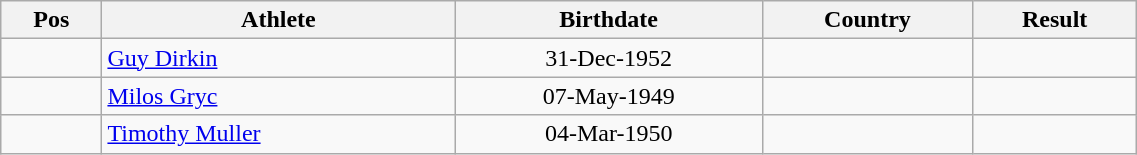<table class="wikitable"  style="text-align:center; width:60%;">
<tr>
<th>Pos</th>
<th>Athlete</th>
<th>Birthdate</th>
<th>Country</th>
<th>Result</th>
</tr>
<tr>
<td align=center></td>
<td align=left><a href='#'>Guy Dirkin</a></td>
<td>31-Dec-1952</td>
<td align=left></td>
<td></td>
</tr>
<tr>
<td align=center></td>
<td align=left><a href='#'>Milos Gryc</a></td>
<td>07-May-1949</td>
<td align=left></td>
<td></td>
</tr>
<tr>
<td align=center></td>
<td align=left><a href='#'>Timothy Muller</a></td>
<td>04-Mar-1950</td>
<td align=left></td>
<td></td>
</tr>
</table>
